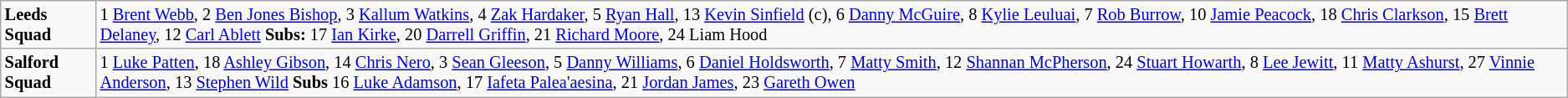<table class="wikitable" style="font-size:85%;">
<tr>
<td><strong>Leeds Squad</strong></td>
<td>1 <a href='#'>Brent Webb</a>, 2 <a href='#'>Ben Jones Bishop</a>, 3 <a href='#'>Kallum Watkins</a>, 4 <a href='#'>Zak Hardaker</a>, 5 <a href='#'>Ryan Hall</a>, 13 <a href='#'>Kevin Sinfield</a> (c), 6 <a href='#'>Danny McGuire</a>, 8 <a href='#'>Kylie Leuluai</a>, 7 <a href='#'>Rob Burrow</a>, 10 <a href='#'>Jamie Peacock</a>, 18 <a href='#'>Chris Clarkson</a>, 15 <a href='#'>Brett Delaney</a>, 12 <a href='#'>Carl Ablett</a> <strong>Subs:</strong> 17 <a href='#'>Ian Kirke</a>, 20 <a href='#'>Darrell Griffin</a>, 21 <a href='#'>Richard Moore</a>, 24 Liam Hood</td>
</tr>
<tr>
<td><strong>Salford Squad</strong></td>
<td>1 <a href='#'>Luke Patten</a>, 18 <a href='#'>Ashley Gibson</a>, 14 <a href='#'>Chris Nero</a>, 3 <a href='#'>Sean Gleeson</a>, 5 <a href='#'>Danny Williams</a>, 6 <a href='#'>Daniel Holdsworth</a>, 7 <a href='#'>Matty Smith</a>, 12 <a href='#'>Shannan McPherson</a>, 24 <a href='#'>Stuart Howarth</a>, 8 <a href='#'>Lee Jewitt</a>, 11 <a href='#'>Matty Ashurst</a>, 27 <a href='#'>Vinnie Anderson</a>, 13 <a href='#'>Stephen Wild</a> <strong>Subs</strong> 16 <a href='#'>Luke Adamson</a>, 17 <a href='#'>Iafeta Palea'aesina</a>, 21 <a href='#'>Jordan James</a>, 23 <a href='#'>Gareth Owen</a></td>
</tr>
</table>
